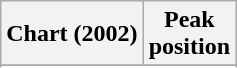<table class="wikitable plainrowheaders">
<tr>
<th scope="col">Chart (2002)</th>
<th scope="col">Peak<br>position</th>
</tr>
<tr>
</tr>
<tr>
</tr>
</table>
